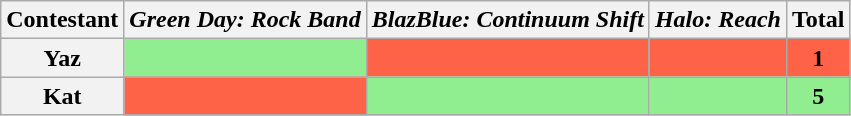<table class="wikitable" border="1" style="text-align:center">
<tr>
<th>Contestant</th>
<th><em>Green Day: Rock Band</em></th>
<th><em>BlazBlue: Continuum Shift</em></th>
<th><em>Halo: Reach</em></th>
<th>Total</th>
</tr>
<tr>
<th>Yaz</th>
<td bgcolor="lightgreen"></td>
<td bgcolor="tomato"></td>
<td bgcolor="tomato"></td>
<td bgcolor="tomato"><strong>1</strong></td>
</tr>
<tr>
<th>Kat</th>
<td bgcolor="tomato"></td>
<td bgcolor="lightgreen"></td>
<td bgcolor="lightgreen"></td>
<td bgcolor="lightgreen"><strong>5</strong></td>
</tr>
</table>
